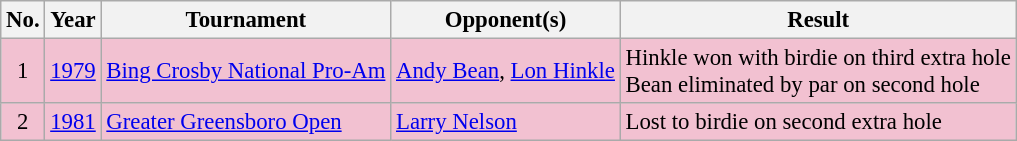<table class="wikitable" style="font-size:95%;">
<tr>
<th>No.</th>
<th>Year</th>
<th>Tournament</th>
<th>Opponent(s)</th>
<th>Result</th>
</tr>
<tr style="background:#F2C1D1;">
<td align=center>1</td>
<td align=center><a href='#'>1979</a></td>
<td><a href='#'>Bing Crosby National Pro-Am</a></td>
<td> <a href='#'>Andy Bean</a>,  <a href='#'>Lon Hinkle</a></td>
<td>Hinkle won with birdie on third extra hole<br>Bean eliminated by par on second hole</td>
</tr>
<tr style="background:#F2C1D1;">
<td align=center>2</td>
<td align=center><a href='#'>1981</a></td>
<td><a href='#'>Greater Greensboro Open</a></td>
<td> <a href='#'>Larry Nelson</a></td>
<td>Lost to birdie on second extra hole</td>
</tr>
</table>
